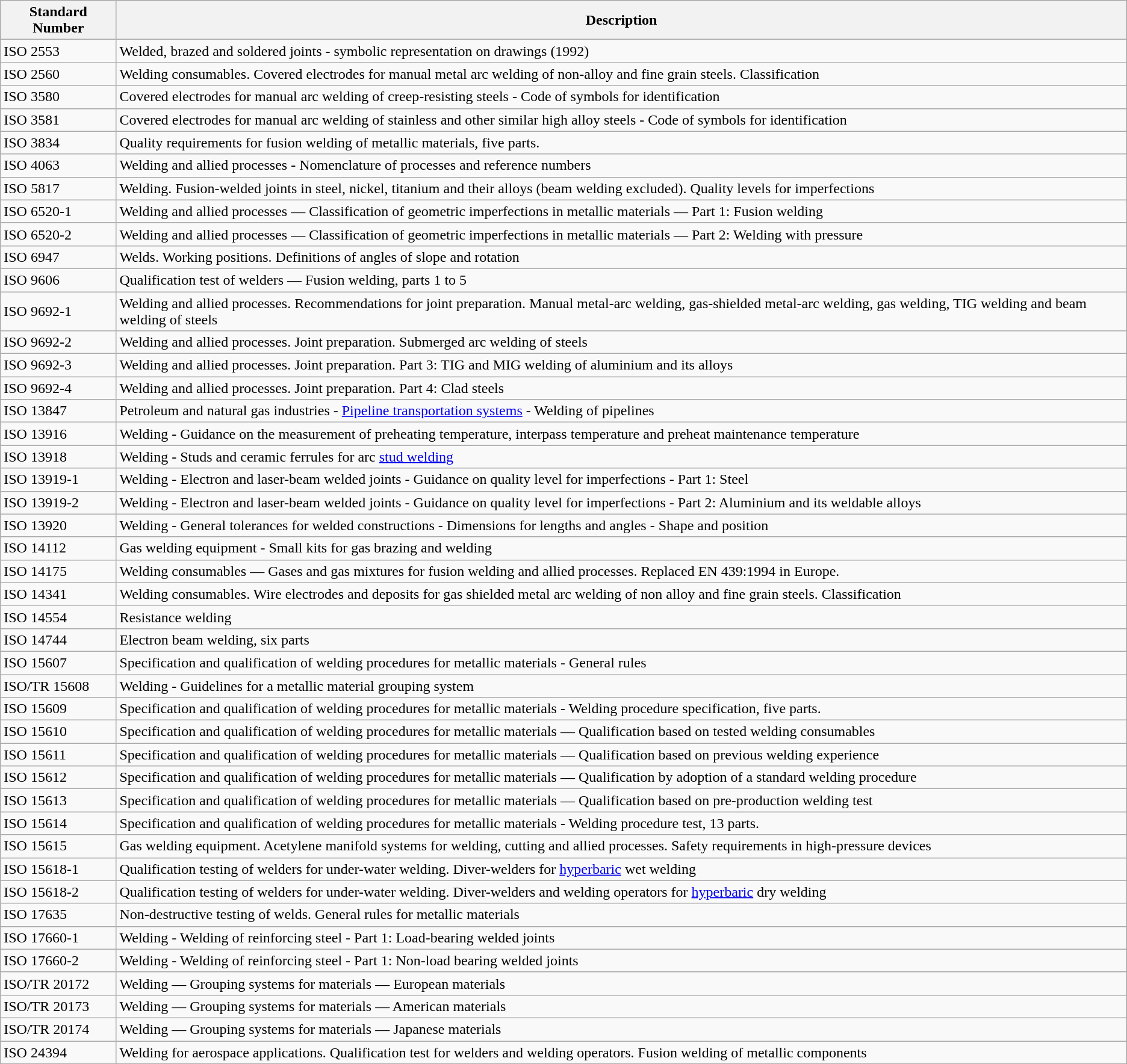<table class="wikitable sortable">
<tr>
<th>Standard Number</th>
<th>Description</th>
</tr>
<tr>
<td>ISO 2553</td>
<td>Welded, brazed and soldered joints - symbolic representation on drawings (1992)</td>
</tr>
<tr>
<td>ISO 2560</td>
<td>Welding consumables. Covered electrodes for manual metal arc welding of non-alloy and fine grain steels. Classification</td>
</tr>
<tr>
<td>ISO 3580</td>
<td>Covered electrodes for manual arc welding of creep-resisting steels - Code of symbols for identification</td>
</tr>
<tr>
<td>ISO 3581</td>
<td>Covered electrodes for manual arc welding of stainless and other similar high alloy steels - Code of symbols for identification</td>
</tr>
<tr>
<td>ISO 3834</td>
<td>Quality requirements for fusion welding of metallic materials, five parts.</td>
</tr>
<tr>
<td>ISO 4063</td>
<td>Welding and allied processes - Nomenclature of processes and reference numbers</td>
</tr>
<tr>
<td>ISO 5817</td>
<td>Welding. Fusion-welded joints in steel, nickel, titanium and their alloys (beam welding excluded). Quality levels for imperfections</td>
</tr>
<tr>
<td>ISO 6520-1</td>
<td>Welding and allied processes — Classification of geometric imperfections in metallic materials — Part 1: Fusion welding</td>
</tr>
<tr>
<td>ISO 6520-2</td>
<td>Welding and allied processes — Classification of geometric imperfections in metallic materials — Part 2: Welding with pressure</td>
</tr>
<tr>
<td>ISO 6947</td>
<td>Welds. Working positions. Definitions of angles of slope and rotation</td>
</tr>
<tr>
<td>ISO 9606</td>
<td>Qualification test of welders — Fusion welding, parts 1 to 5</td>
</tr>
<tr>
<td>ISO 9692-1</td>
<td>Welding and allied processes. Recommendations for joint preparation. Manual metal-arc welding, gas-shielded metal-arc welding, gas welding, TIG welding and beam welding of steels</td>
</tr>
<tr>
<td>ISO 9692-2</td>
<td>Welding and allied processes. Joint preparation. Submerged arc welding of steels</td>
</tr>
<tr>
<td>ISO 9692-3</td>
<td>Welding and allied processes. Joint preparation. Part 3: TIG and MIG welding of aluminium and its alloys</td>
</tr>
<tr>
<td>ISO 9692-4</td>
<td>Welding and allied processes. Joint preparation. Part 4: Clad steels</td>
</tr>
<tr>
<td>ISO 13847</td>
<td>Petroleum and natural gas industries - <a href='#'>Pipeline transportation systems</a> - Welding of pipelines</td>
</tr>
<tr>
<td>ISO 13916</td>
<td>Welding - Guidance on the measurement of preheating temperature, interpass temperature and preheat maintenance temperature</td>
</tr>
<tr>
<td>ISO 13918</td>
<td>Welding - Studs and ceramic ferrules for arc <a href='#'>stud welding</a></td>
</tr>
<tr>
<td>ISO 13919-1</td>
<td>Welding - Electron and laser-beam welded joints - Guidance on quality level for imperfections - Part 1: Steel</td>
</tr>
<tr>
<td>ISO 13919-2</td>
<td>Welding - Electron and laser-beam welded joints - Guidance on quality level for imperfections - Part 2: Aluminium and its weldable alloys</td>
</tr>
<tr>
<td>ISO 13920</td>
<td>Welding - General tolerances for welded constructions - Dimensions for lengths and angles - Shape and position</td>
</tr>
<tr>
<td>ISO 14112</td>
<td>Gas welding equipment - Small kits for gas brazing and welding</td>
</tr>
<tr>
<td>ISO 14175</td>
<td>Welding consumables — Gases and gas mixtures for fusion welding and allied processes. Replaced EN 439:1994 in Europe.</td>
</tr>
<tr>
<td>ISO 14341</td>
<td>Welding consumables. Wire electrodes and deposits for gas shielded metal arc welding of non alloy and fine grain steels. Classification</td>
</tr>
<tr>
<td>ISO 14554</td>
<td>Resistance welding</td>
</tr>
<tr>
<td>ISO 14744</td>
<td>Electron beam welding, six parts</td>
</tr>
<tr>
<td>ISO 15607</td>
<td>Specification and qualification of welding procedures for metallic materials - General rules</td>
</tr>
<tr>
<td>ISO/TR 15608</td>
<td>Welding - Guidelines for a metallic material grouping system</td>
</tr>
<tr>
<td>ISO 15609</td>
<td>Specification and qualification of welding procedures for metallic materials - Welding procedure specification, five parts.</td>
</tr>
<tr>
<td>ISO 15610</td>
<td>Specification and qualification of welding procedures for metallic materials — Qualification based on tested welding consumables</td>
</tr>
<tr>
<td>ISO 15611</td>
<td>Specification and qualification of welding procedures for metallic materials — Qualification based on previous welding experience</td>
</tr>
<tr>
<td>ISO 15612</td>
<td>Specification and qualification of welding procedures for metallic materials — Qualification by adoption of a standard welding procedure</td>
</tr>
<tr>
<td>ISO 15613</td>
<td>Specification and qualification of welding procedures for metallic materials — Qualification based on pre-production welding test</td>
</tr>
<tr>
<td>ISO 15614</td>
<td>Specification and qualification of welding procedures for metallic materials - Welding procedure test, 13 parts.</td>
</tr>
<tr>
<td>ISO 15615</td>
<td>Gas welding equipment. Acetylene manifold systems for welding, cutting and allied processes. Safety requirements in high-pressure devices</td>
</tr>
<tr>
<td>ISO 15618-1</td>
<td>Qualification testing of welders for under-water welding. Diver-welders for <a href='#'>hyperbaric</a> wet welding</td>
</tr>
<tr>
<td>ISO 15618-2</td>
<td>Qualification testing of welders for under-water welding. Diver-welders and welding operators for <a href='#'>hyperbaric</a> dry welding</td>
</tr>
<tr>
<td>ISO 17635</td>
<td>Non-destructive testing of welds. General rules for metallic materials</td>
</tr>
<tr>
<td>ISO 17660-1</td>
<td>Welding - Welding of reinforcing steel - Part 1: Load-bearing welded joints</td>
</tr>
<tr>
<td>ISO 17660-2</td>
<td>Welding - Welding of reinforcing steel - Part 1: Non-load bearing welded joints</td>
</tr>
<tr>
<td>ISO/TR 20172</td>
<td>Welding — Grouping systems for materials — European materials</td>
</tr>
<tr>
<td>ISO/TR 20173</td>
<td>Welding — Grouping systems for materials — American materials</td>
</tr>
<tr>
<td>ISO/TR 20174</td>
<td>Welding — Grouping systems for materials — Japanese materials</td>
</tr>
<tr>
<td>ISO 24394</td>
<td>Welding for aerospace applications. Qualification test for welders and welding operators. Fusion welding of metallic components</td>
</tr>
<tr>
</tr>
</table>
